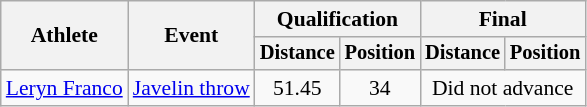<table class=wikitable style="font-size:90%">
<tr>
<th rowspan="2">Athlete</th>
<th rowspan="2">Event</th>
<th colspan="2">Qualification</th>
<th colspan="2">Final</th>
</tr>
<tr style="font-size:95%">
<th>Distance</th>
<th>Position</th>
<th>Distance</th>
<th>Position</th>
</tr>
<tr align=center>
<td align=left><a href='#'>Leryn Franco</a></td>
<td align=left><a href='#'>Javelin throw</a></td>
<td>51.45</td>
<td>34</td>
<td colspan=2>Did not advance</td>
</tr>
</table>
